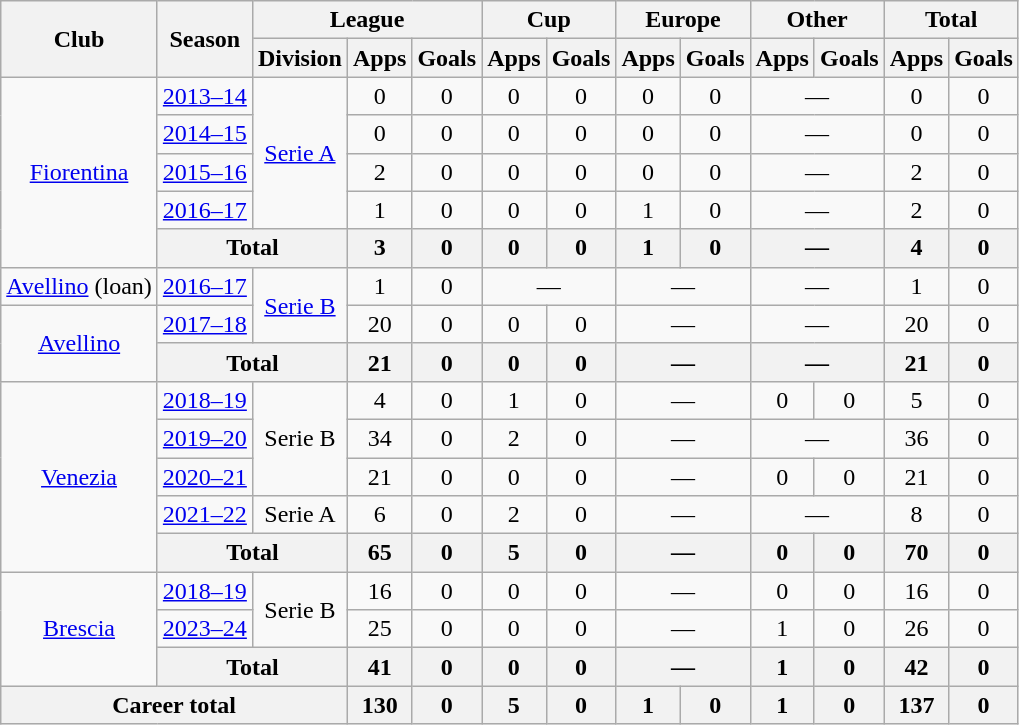<table class="wikitable" style="text-align:center">
<tr>
<th rowspan="2">Club</th>
<th rowspan="2">Season</th>
<th colspan="3">League</th>
<th colspan="2">Cup</th>
<th colspan="2">Europe</th>
<th colspan="2">Other</th>
<th colspan="2">Total</th>
</tr>
<tr>
<th>Division</th>
<th>Apps</th>
<th>Goals</th>
<th>Apps</th>
<th>Goals</th>
<th>Apps</th>
<th>Goals</th>
<th>Apps</th>
<th>Goals</th>
<th>Apps</th>
<th>Goals</th>
</tr>
<tr>
<td rowspan="5"><a href='#'>Fiorentina</a></td>
<td><a href='#'>2013–14</a></td>
<td rowspan="4"><a href='#'>Serie A</a></td>
<td>0</td>
<td>0</td>
<td>0</td>
<td>0</td>
<td>0</td>
<td>0</td>
<td colspan="2">—</td>
<td>0</td>
<td>0</td>
</tr>
<tr>
<td><a href='#'>2014–15</a></td>
<td>0</td>
<td>0</td>
<td>0</td>
<td>0</td>
<td>0</td>
<td>0</td>
<td colspan="2">—</td>
<td>0</td>
<td>0</td>
</tr>
<tr>
<td><a href='#'>2015–16</a></td>
<td>2</td>
<td>0</td>
<td>0</td>
<td>0</td>
<td>0</td>
<td>0</td>
<td colspan="2">—</td>
<td>2</td>
<td>0</td>
</tr>
<tr>
<td><a href='#'>2016–17</a></td>
<td>1</td>
<td>0</td>
<td>0</td>
<td>0</td>
<td>1</td>
<td>0</td>
<td colspan="2">—</td>
<td>2</td>
<td>0</td>
</tr>
<tr>
<th colspan="2">Total</th>
<th>3</th>
<th>0</th>
<th>0</th>
<th>0</th>
<th>1</th>
<th>0</th>
<th colspan="2">—</th>
<th>4</th>
<th>0</th>
</tr>
<tr>
<td><a href='#'>Avellino</a> (loan)</td>
<td><a href='#'>2016–17</a></td>
<td rowspan="2"><a href='#'>Serie B</a></td>
<td>1</td>
<td>0</td>
<td colspan="2">—</td>
<td colspan="2">—</td>
<td colspan="2">—</td>
<td>1</td>
<td>0</td>
</tr>
<tr>
<td rowspan="2"><a href='#'>Avellino</a></td>
<td><a href='#'>2017–18</a></td>
<td>20</td>
<td>0</td>
<td>0</td>
<td>0</td>
<td colspan="2">—</td>
<td colspan="2">—</td>
<td>20</td>
<td>0</td>
</tr>
<tr>
<th colspan="2">Total</th>
<th>21</th>
<th>0</th>
<th>0</th>
<th>0</th>
<th colspan="2">—</th>
<th colspan="2">—</th>
<th>21</th>
<th>0</th>
</tr>
<tr>
<td rowspan="5"><a href='#'>Venezia</a></td>
<td><a href='#'>2018–19</a></td>
<td rowspan="3">Serie B</td>
<td>4</td>
<td>0</td>
<td>1</td>
<td>0</td>
<td colspan="2">—</td>
<td>0</td>
<td>0</td>
<td>5</td>
<td>0</td>
</tr>
<tr>
<td><a href='#'>2019–20</a></td>
<td>34</td>
<td>0</td>
<td>2</td>
<td>0</td>
<td colspan="2">—</td>
<td colspan="2">—</td>
<td>36</td>
<td>0</td>
</tr>
<tr>
<td><a href='#'>2020–21</a></td>
<td>21</td>
<td>0</td>
<td>0</td>
<td>0</td>
<td colspan="2">—</td>
<td>0</td>
<td>0</td>
<td>21</td>
<td>0</td>
</tr>
<tr>
<td><a href='#'>2021–22</a></td>
<td>Serie A</td>
<td>6</td>
<td>0</td>
<td>2</td>
<td>0</td>
<td colspan="2">—</td>
<td colspan="2">—</td>
<td>8</td>
<td>0</td>
</tr>
<tr>
<th colspan="2">Total</th>
<th>65</th>
<th>0</th>
<th>5</th>
<th>0</th>
<th colspan="2">—</th>
<th>0</th>
<th>0</th>
<th>70</th>
<th>0</th>
</tr>
<tr>
<td rowspan="3"><a href='#'>Brescia</a></td>
<td><a href='#'>2018–19</a></td>
<td rowspan="2">Serie B</td>
<td>16</td>
<td>0</td>
<td>0</td>
<td>0</td>
<td colspan="2">—</td>
<td>0</td>
<td>0</td>
<td>16</td>
<td>0</td>
</tr>
<tr>
<td><a href='#'>2023–24</a></td>
<td>25</td>
<td>0</td>
<td>0</td>
<td>0</td>
<td colspan="2">—</td>
<td>1</td>
<td>0</td>
<td>26</td>
<td>0</td>
</tr>
<tr>
<th colspan="2">Total</th>
<th>41</th>
<th>0</th>
<th>0</th>
<th>0</th>
<th colspan="2">—</th>
<th>1</th>
<th>0</th>
<th>42</th>
<th>0</th>
</tr>
<tr>
<th colspan="3">Career total</th>
<th>130</th>
<th>0</th>
<th>5</th>
<th>0</th>
<th>1</th>
<th>0</th>
<th>1</th>
<th>0</th>
<th>137</th>
<th>0</th>
</tr>
</table>
